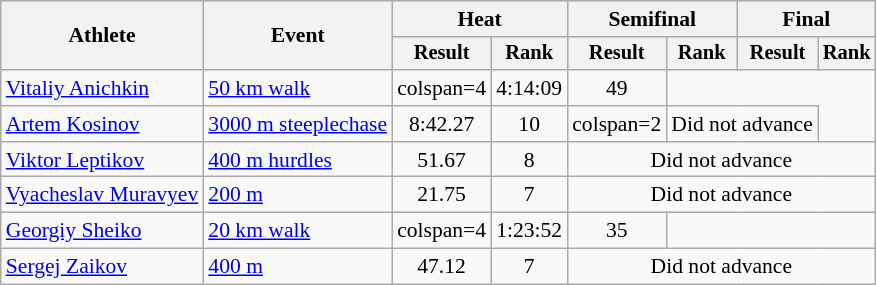<table class="wikitable" style="font-size:90%">
<tr>
<th rowspan="2">Athlete</th>
<th rowspan="2">Event</th>
<th colspan="2">Heat</th>
<th colspan="2">Semifinal</th>
<th colspan="2">Final</th>
</tr>
<tr style="font-size:95%">
<th>Result</th>
<th>Rank</th>
<th>Result</th>
<th>Rank</th>
<th>Result</th>
<th>Rank</th>
</tr>
<tr align=center>
<td align=left><a href='#'>Vitaliy Anichkin</a></td>
<td align=left><a href='#'>50 km walk</a></td>
<td>colspan=4 </td>
<td>4:14:09</td>
<td>49</td>
</tr>
<tr align=center>
<td align=left><a href='#'>Artem Kosinov</a></td>
<td align=left><a href='#'>3000 m steeplechase</a></td>
<td>8:42.27</td>
<td>10</td>
<td>colspan=2 </td>
<td colspan=2>Did not advance</td>
</tr>
<tr align=center>
<td align=left><a href='#'>Viktor Leptikov</a></td>
<td align=left><a href='#'>400 m hurdles</a></td>
<td>51.67</td>
<td>8</td>
<td colspan=4>Did not advance</td>
</tr>
<tr align=center>
<td align=left><a href='#'>Vyacheslav Muravyev</a></td>
<td align=left><a href='#'>200 m</a></td>
<td>21.75</td>
<td>7</td>
<td colspan=4>Did not advance</td>
</tr>
<tr align=center>
<td align=left><a href='#'>Georgiy Sheiko</a></td>
<td align=left><a href='#'>20 km walk</a></td>
<td>colspan=4 </td>
<td>1:23:52</td>
<td>35</td>
</tr>
<tr align=center>
<td align=left><a href='#'>Sergej Zaikov</a></td>
<td align=left><a href='#'>400 m</a></td>
<td>47.12</td>
<td>7</td>
<td colspan=4>Did not advance</td>
</tr>
</table>
